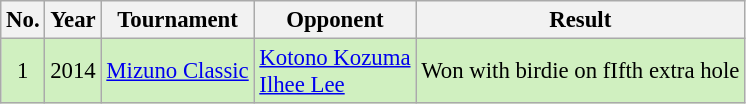<table class="wikitable" style="font-size:95%;">
<tr>
<th>No.</th>
<th>Year</th>
<th>Tournament</th>
<th>Opponent</th>
<th>Result</th>
</tr>
<tr style="background:#D0F0C0;">
<td align=center>1</td>
<td>2014</td>
<td><a href='#'>Mizuno Classic</a></td>
<td> <a href='#'>Kotono Kozuma</a><br> <a href='#'>Ilhee Lee</a></td>
<td>Won with birdie on fIfth extra hole</td>
</tr>
</table>
